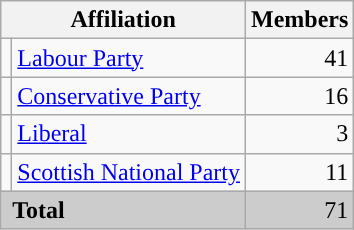<table class="wikitable">
<tr>
<th colspan="2">Affiliation</th>
<th>Members</th>
</tr>
<tr>
<td style="color:inherit;background:"></td>
<td><a href='#'>Labour Party</a></td>
<td align="right">41</td>
</tr>
<tr>
<td style="color:inherit;background:"></td>
<td><a href='#'>Conservative Party</a></td>
<td align="right">16</td>
</tr>
<tr>
<td style="color:inherit;background:"></td>
<td><a href='#'>Liberal</a></td>
<td align="right">3</td>
</tr>
<tr>
<td style="color:inherit;background:"></td>
<td><a href='#'>Scottish National Party</a></td>
<td align="right">11</td>
</tr>
<tr bgcolor="CCCCCC">
<td colspan="2" rowspan="1"> <strong>Total</strong></td>
<td align="right">71</td>
</tr>
</table>
